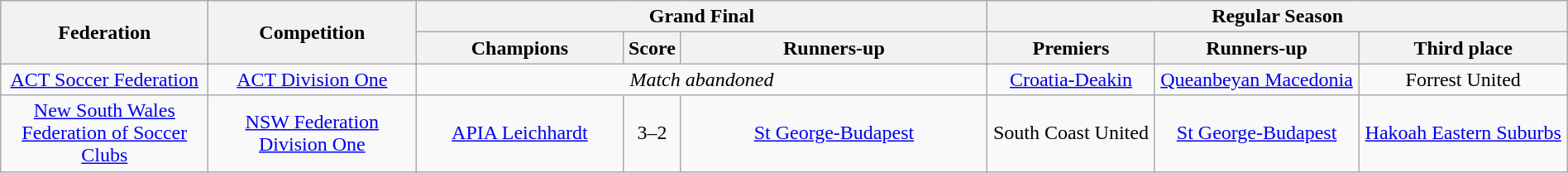<table class="wikitable" width="100%">
<tr>
<th rowspan="2" style="width:10em">Federation</th>
<th rowspan="2" style="width:10em">Competition</th>
<th colspan="3" scope="col">Grand Final</th>
<th colspan="3">Regular Season</th>
</tr>
<tr>
<th style="width:10em">Champions</th>
<th>Score</th>
<th style="width:15em">Runners-up</th>
<th>Premiers</th>
<th>Runners-up</th>
<th>Third place</th>
</tr>
<tr>
<td align="center"><a href='#'>ACT Soccer Federation</a></td>
<td align="center"><a href='#'>ACT Division One</a></td>
<td colspan=3 align="center"><em>Match abandoned</em></td>
<td align="center"><a href='#'>Croatia-Deakin</a></td>
<td align="center"><a href='#'>Queanbeyan Macedonia</a></td>
<td align="center">Forrest United</td>
</tr>
<tr>
<td align="center"><a href='#'>New South Wales Federation of Soccer Clubs</a></td>
<td align="center"><a href='#'>NSW Federation Division One</a></td>
<td align="center"><a href='#'>APIA Leichhardt</a></td>
<td align="center">3–2</td>
<td align="center"><a href='#'>St George-Budapest</a></td>
<td align="center">South Coast United</td>
<td align="center"><a href='#'>St George-Budapest</a></td>
<td align="center"><a href='#'>Hakoah Eastern Suburbs</a></td>
</tr>
</table>
